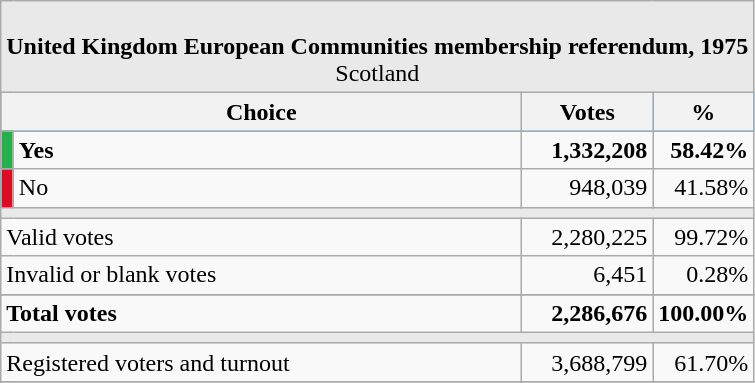<table class="wikitable" style="text-align:right; font-size:100%;">
<tr>
<td colspan="4" bgcolor="#E9E9E9" align="center"><br><strong>United Kingdom European Communities membership referendum, 1975</strong> <br>Scotland</td>
</tr>
<tr bgcolor="#09a8ff" align="center">
<th align="left" colspan="2" width="250">Choice</th>
<th width="80">Votes</th>
<th width="50">%</th>
</tr>
<tr>
<td bgcolor="#24B14C"></td>
<td align="left"><strong>Yes</strong></td>
<td><strong>1,332,208</strong></td>
<td><strong>58.42%</strong></td>
</tr>
<tr>
<td width="1" bgcolor="#DF0A24"></td>
<td align="left">No</td>
<td>948,039</td>
<td>41.58%</td>
</tr>
<tr>
<td colspan="4" bgcolor="#E9E9E9"></td>
</tr>
<tr>
<td align="left" colspan="2">Valid votes</td>
<td>2,280,225</td>
<td>99.72%</td>
</tr>
<tr>
<td align="left" colspan="2">Invalid or blank votes</td>
<td>6,451</td>
<td>0.28%</td>
</tr>
<tr style="font-weight:bold;">
</tr>
<tr>
<td align="left" colspan="2"><strong>Total votes</strong></td>
<td><strong>2,286,676</strong></td>
<td><strong>100.00%</strong></td>
</tr>
<tr>
<td colspan="4" bgcolor="#E9E9E9"></td>
</tr>
<tr>
<td align="left" colspan="2">Registered voters and turnout</td>
<td>3,688,799</td>
<td>61.70%</td>
</tr>
<tr>
</tr>
</table>
